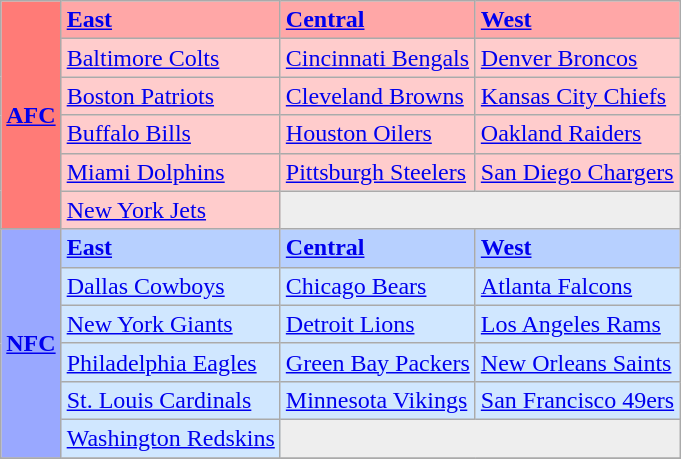<table class="wikitable">
<tr>
<th rowspan="6" style="background-color: #FF7B77;"><strong><a href='#'>AFC</a></strong></th>
<td style="background-color: #FFA7A7;"><strong><a href='#'>East</a></strong></td>
<td style="background-color: #FFA7A7;"><strong><a href='#'>Central</a></strong></td>
<td style="background-color: #FFA7A7;"><strong><a href='#'>West</a></strong></td>
</tr>
<tr>
<td style="background-color: #FFCCCC;"><a href='#'>Baltimore Colts</a></td>
<td style="background-color: #FFCCCC;"><a href='#'>Cincinnati Bengals</a></td>
<td style="background-color: #FFCCCC;"><a href='#'>Denver Broncos</a></td>
</tr>
<tr>
<td style="background-color: #FFCCCC;"><a href='#'>Boston Patriots</a></td>
<td style="background-color: #FFCCCC;"><a href='#'>Cleveland Browns</a></td>
<td style="background-color: #FFCCCC;"><a href='#'>Kansas City Chiefs</a></td>
</tr>
<tr>
<td style="background-color: #FFCCCC;"><a href='#'>Buffalo Bills</a></td>
<td style="background-color: #FFCCCC;"><a href='#'>Houston Oilers</a></td>
<td style="background-color: #FFCCCC;"><a href='#'>Oakland Raiders</a></td>
</tr>
<tr>
<td style="background-color: #FFCCCC;"><a href='#'>Miami Dolphins</a></td>
<td style="background-color: #FFCCCC;"><a href='#'>Pittsburgh Steelers</a></td>
<td style="background-color: #FFCCCC;"><a href='#'>San Diego Chargers</a></td>
</tr>
<tr>
<td style="background-color: #FFCCCC;"><a href='#'>New York Jets</a></td>
<td style="background-color: #EEE;" colspan=2"></td>
</tr>
<tr>
<th rowspan="6" style="background-color: #99A8FF;"><strong><a href='#'>NFC</a></strong></th>
<td style="background-color: #B7D0FF;"><strong><a href='#'>East</a></strong></td>
<td style="background-color: #B7D0FF;"><strong><a href='#'>Central</a></strong></td>
<td style="background-color: #B7D0FF;"><strong><a href='#'>West</a></strong></td>
</tr>
<tr>
<td style="background-color: #D0E7FF;"><a href='#'>Dallas Cowboys</a></td>
<td style="background-color: #D0E7FF;"><a href='#'>Chicago Bears</a></td>
<td style="background-color: #D0E7FF;"><a href='#'>Atlanta Falcons</a></td>
</tr>
<tr>
<td style="background-color: #D0E7FF;"><a href='#'>New York Giants</a></td>
<td style="background-color: #D0E7FF;"><a href='#'>Detroit Lions</a></td>
<td style="background-color: #D0E7FF;"><a href='#'>Los Angeles Rams</a></td>
</tr>
<tr>
<td style="background-color: #D0E7FF;"><a href='#'>Philadelphia Eagles</a></td>
<td style="background-color: #D0E7FF;"><a href='#'>Green Bay Packers</a></td>
<td style="background-color: #D0E7FF;"><a href='#'>New Orleans Saints</a></td>
</tr>
<tr>
<td style="background-color: #D0E7FF;"><a href='#'>St. Louis Cardinals</a></td>
<td style="background-color: #D0E7FF;"><a href='#'>Minnesota Vikings</a></td>
<td style="background-color: #D0E7FF;"><a href='#'>San Francisco 49ers</a></td>
</tr>
<tr>
<td style="background-color: #D0E7FF;"><a href='#'>Washington Redskins</a></td>
<td style="background-color: #EEE;" colspan=2"></td>
</tr>
<tr>
</tr>
</table>
